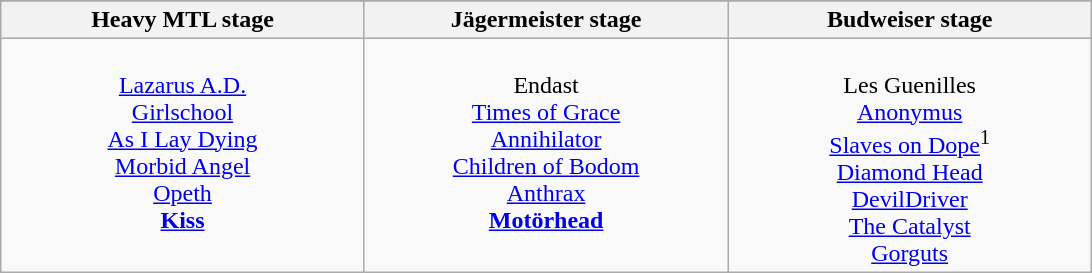<table class="wikitable">
<tr>
</tr>
<tr>
<th>Heavy MTL stage</th>
<th>Jägermeister stage</th>
<th>Budweiser stage</th>
</tr>
<tr>
<td style="text-align:center; vertical-align:top; width:235px;"><br><a href='#'>Lazarus A.D.</a><br>
<a href='#'>Girlschool</a><br>
<a href='#'>As I Lay Dying</a><br>
<a href='#'>Morbid Angel</a><br>
<a href='#'>Opeth</a> <br>
<strong><a href='#'>Kiss</a></strong></td>
<td style="text-align:center; vertical-align:top; width:235px;"><br>Endast<br>
<a href='#'>Times of Grace</a><br>
<a href='#'>Annihilator</a><br>
<a href='#'>Children of Bodom</a><br>
<a href='#'>Anthrax</a><br>
<strong><a href='#'>Motörhead</a></strong></td>
<td style="text-align:center; vertical-align:top; width:235px;"><br>Les Guenilles<br>
<a href='#'>Anonymus</a><br>
<a href='#'>Slaves on Dope</a><sup>1</sup><br>
<a href='#'>Diamond Head</a><br>
<a href='#'>DevilDriver</a><br>
<a href='#'>The Catalyst</a><br>
<a href='#'>Gorguts</a></td>
</tr>
</table>
